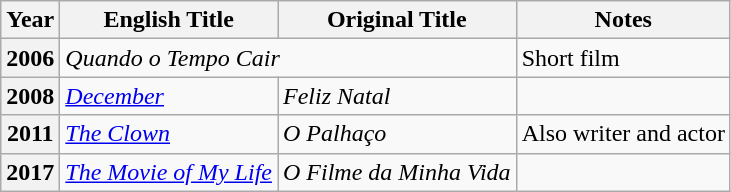<table class="wikitable plainrowheaders">
<tr>
<th scope="col">Year</th>
<th>English Title</th>
<th scope="col">Original Title</th>
<th scope="col" class="unsortable">Notes</th>
</tr>
<tr>
<th>2006</th>
<td colspan="2"><em>Quando o Tempo Cair</em></td>
<td>Short film</td>
</tr>
<tr>
<th>2008</th>
<td><em><a href='#'>December</a></em></td>
<td scope="row"><em>Feliz Natal</em></td>
<td></td>
</tr>
<tr>
<th>2011</th>
<td><a href='#'><em>The Clown</em></a></td>
<td scope="row"><em>O Palhaço</em></td>
<td>Also writer and actor</td>
</tr>
<tr>
<th>2017</th>
<td><em><a href='#'>The Movie of My Life</a></em></td>
<td scope="row" =><em>O Filme da Minha Vida</em></td>
<td></td>
</tr>
</table>
